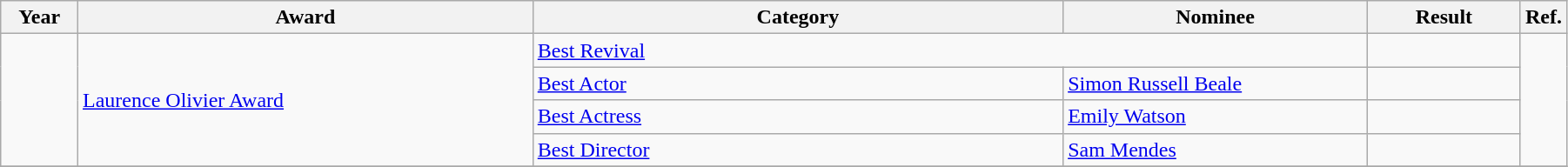<table class="wikitable" width="95%">
<tr>
<th width="5%">Year</th>
<th width="30%">Award</th>
<th width="35%">Category</th>
<th width="20%">Nominee</th>
<th width="10%">Result</th>
<th class=unsortable>Ref.</th>
</tr>
<tr>
<td rowspan=4></td>
<td rowspan=4><a href='#'>Laurence Olivier Award</a></td>
<td colspan=2><a href='#'>Best Revival</a></td>
<td></td>
<td rowspan=4></td>
</tr>
<tr>
<td><a href='#'>Best Actor</a></td>
<td><a href='#'>Simon Russell Beale</a></td>
<td></td>
</tr>
<tr>
<td><a href='#'>Best Actress</a></td>
<td><a href='#'>Emily Watson</a></td>
<td></td>
</tr>
<tr>
<td><a href='#'>Best Director</a></td>
<td><a href='#'>Sam Mendes</a></td>
<td></td>
</tr>
<tr>
</tr>
</table>
